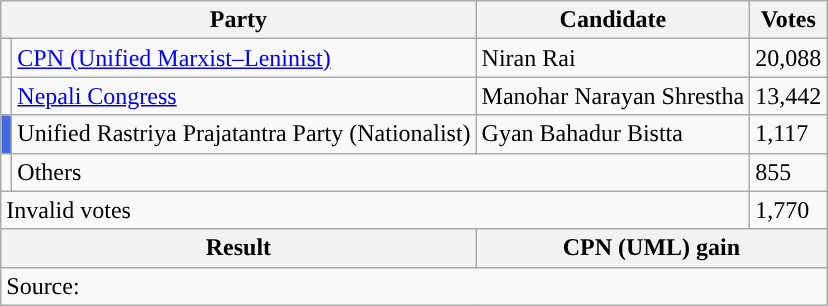<table class="wikitable">
<tr>
<th colspan="2">Party</th>
<th>Candidate</th>
<th>Votes</th>
</tr>
<tr>
<td style="background-color:"></td>
<td><a href='#'>CPN (Unified Marxist–Leninist)</a></td>
<td>Niran Rai</td>
<td>20,088</td>
</tr>
<tr>
<td style="background-color:"></td>
<td><a href='#'>Nepali Congress</a></td>
<td>Manohar Narayan Shrestha</td>
<td>13,442</td>
</tr>
<tr>
<td style="background-color:royalblue"></td>
<td>Unified Rastriya Prajatantra Party (Nationalist)</td>
<td>Gyan Bahadur Bistta</td>
<td>1,117</td>
</tr>
<tr>
<td></td>
<td colspan="2">Others</td>
<td>855</td>
</tr>
<tr>
<td colspan="3">Invalid votes</td>
<td>1,770</td>
</tr>
<tr>
<th colspan="2">Result</th>
<th colspan="2">CPN (UML) gain</th>
</tr>
<tr>
<td colspan="4">Source: </td>
</tr>
</table>
